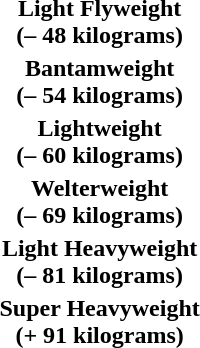<table>
<tr align="center">
<td><strong>Light Flyweight<br>(– 48 kilograms)</strong></td>
<td></td>
<td></td>
<td><br></td>
</tr>
<tr align="center">
<td><strong>Bantamweight<br>(– 54 kilograms)</strong></td>
<td></td>
<td></td>
<td><br></td>
</tr>
<tr align="center">
<td><strong>Lightweight<br>(– 60 kilograms)</strong></td>
<td></td>
<td></td>
<td><br></td>
</tr>
<tr align="center">
<td><strong>Welterweight<br>(– 69 kilograms)</strong></td>
<td></td>
<td></td>
<td><br></td>
</tr>
<tr align="center">
<td><strong>Light Heavyweight<br>(– 81 kilograms)</strong></td>
<td></td>
<td></td>
<td><br></td>
</tr>
<tr align="center">
<td><strong>Super Heavyweight<br>(+ 91 kilograms)</strong></td>
<td></td>
<td></td>
<td><br></td>
</tr>
</table>
